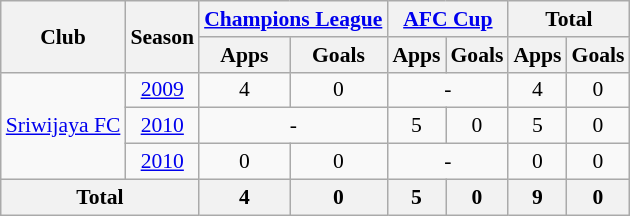<table class="wikitable" style="font-size:90%; text-align:center;">
<tr>
<th rowspan="2">Club</th>
<th rowspan="2">Season</th>
<th colspan="2"><a href='#'>Champions League</a></th>
<th colspan="2"><a href='#'>AFC Cup</a></th>
<th colspan="2">Total</th>
</tr>
<tr>
<th>Apps</th>
<th>Goals</th>
<th>Apps</th>
<th>Goals</th>
<th>Apps</th>
<th>Goals</th>
</tr>
<tr>
<td rowspan="3"><a href='#'>Sriwijaya FC</a></td>
<td><a href='#'>2009</a></td>
<td>4</td>
<td>0</td>
<td colspan="2">-</td>
<td>4</td>
<td>0</td>
</tr>
<tr>
<td><a href='#'>2010</a></td>
<td colspan="2">-</td>
<td>5</td>
<td>0</td>
<td>5</td>
<td>0</td>
</tr>
<tr>
<td><a href='#'>2010</a></td>
<td>0</td>
<td>0</td>
<td colspan="2">-</td>
<td>0</td>
<td>0</td>
</tr>
<tr>
<th colspan="2">Total</th>
<th>4</th>
<th>0</th>
<th>5</th>
<th>0</th>
<th>9</th>
<th>0</th>
</tr>
</table>
